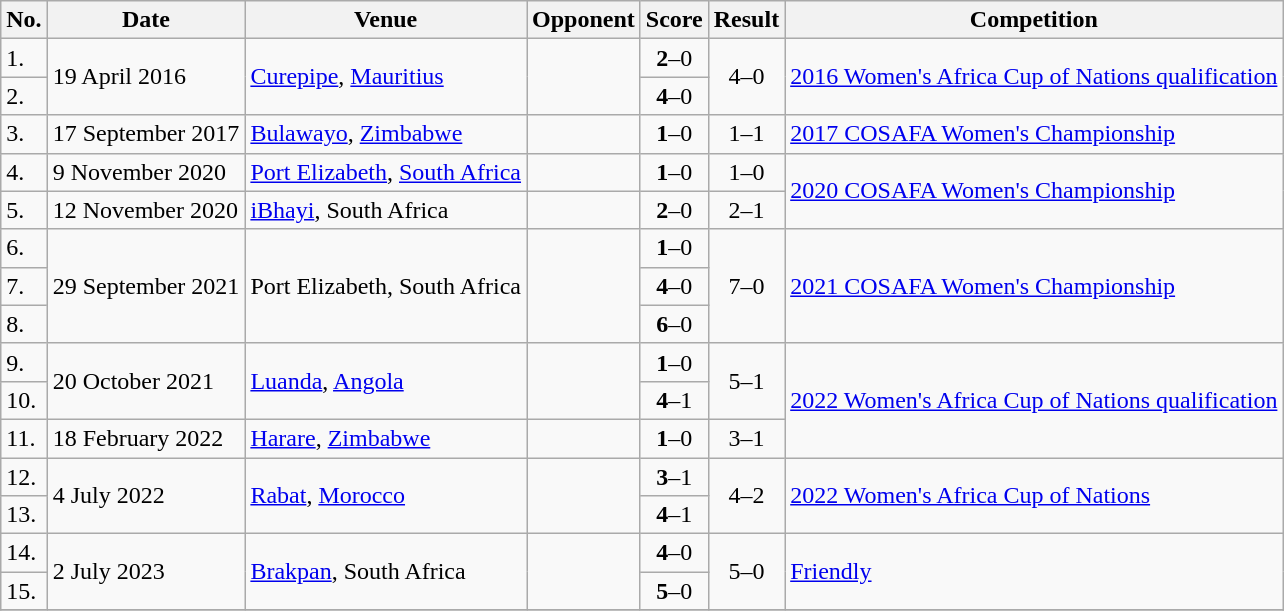<table class="wikitable">
<tr>
<th>No.</th>
<th>Date</th>
<th>Venue</th>
<th>Opponent</th>
<th>Score</th>
<th>Result</th>
<th>Competition</th>
</tr>
<tr>
<td>1.</td>
<td rowspan=2>19 April 2016</td>
<td rowspan=2><a href='#'>Curepipe</a>, <a href='#'>Mauritius</a></td>
<td rowspan=2></td>
<td align=center><strong>2</strong>–0</td>
<td rowspan=2 align=center>4–0</td>
<td rowspan=2><a href='#'>2016 Women's Africa Cup of Nations qualification</a></td>
</tr>
<tr>
<td>2.</td>
<td align=center><strong>4</strong>–0</td>
</tr>
<tr>
<td>3.</td>
<td>17 September 2017</td>
<td><a href='#'>Bulawayo</a>, <a href='#'>Zimbabwe</a></td>
<td></td>
<td align=center><strong>1</strong>–0</td>
<td align=center>1–1</td>
<td><a href='#'>2017 COSAFA Women's Championship</a></td>
</tr>
<tr>
<td>4.</td>
<td>9 November 2020</td>
<td><a href='#'>Port Elizabeth</a>, <a href='#'>South Africa</a></td>
<td></td>
<td align=center><strong>1</strong>–0</td>
<td align=center>1–0</td>
<td rowspan=2><a href='#'>2020 COSAFA Women's Championship</a></td>
</tr>
<tr>
<td>5.</td>
<td>12 November 2020</td>
<td><a href='#'>iBhayi</a>, South Africa</td>
<td></td>
<td align=center><strong>2</strong>–0</td>
<td align=center>2–1</td>
</tr>
<tr>
<td>6.</td>
<td rowspan=3>29 September 2021</td>
<td rowspan=3>Port Elizabeth, South Africa</td>
<td rowspan=3></td>
<td align=center><strong>1</strong>–0</td>
<td rowspan=3 align=center>7–0</td>
<td rowspan=3><a href='#'>2021 COSAFA Women's Championship</a></td>
</tr>
<tr>
<td>7.</td>
<td align=center><strong>4</strong>–0</td>
</tr>
<tr>
<td>8.</td>
<td align=center><strong>6</strong>–0</td>
</tr>
<tr>
<td>9.</td>
<td rowspan=2>20 October 2021</td>
<td rowspan=2><a href='#'>Luanda</a>, <a href='#'>Angola</a></td>
<td rowspan=2></td>
<td align=center><strong>1</strong>–0</td>
<td rowspan=2 align=center>5–1</td>
<td rowspan=3><a href='#'>2022 Women's Africa Cup of Nations qualification</a></td>
</tr>
<tr>
<td>10.</td>
<td align=center><strong>4</strong>–1</td>
</tr>
<tr>
<td>11.</td>
<td>18 February 2022</td>
<td><a href='#'>Harare</a>, <a href='#'>Zimbabwe</a></td>
<td></td>
<td align=center><strong>1</strong>–0</td>
<td align=center>3–1</td>
</tr>
<tr>
<td>12.</td>
<td rowspan=2>4 July 2022</td>
<td rowspan=2><a href='#'>Rabat</a>, <a href='#'>Morocco</a></td>
<td rowspan=2></td>
<td align=center><strong>3</strong>–1</td>
<td rowspan=2 align=center>4–2</td>
<td rowspan=2><a href='#'>2022 Women's Africa Cup of Nations</a></td>
</tr>
<tr>
<td>13.</td>
<td align=center><strong>4</strong>–1</td>
</tr>
<tr>
<td>14.</td>
<td rowspan=2>2 July 2023</td>
<td rowspan=2><a href='#'>Brakpan</a>, South Africa</td>
<td rowspan=2></td>
<td align=center><strong>4</strong>–0</td>
<td rowspan=2 align=center>5–0</td>
<td rowspan=2><a href='#'>Friendly</a></td>
</tr>
<tr>
<td>15.</td>
<td align=center><strong>5</strong>–0</td>
</tr>
<tr>
</tr>
</table>
